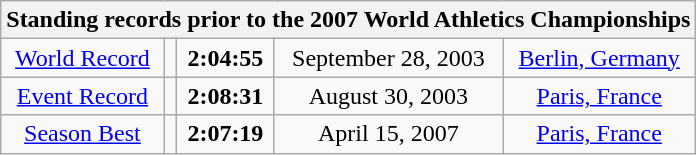<table class="wikitable" style=" text-align:center;">
<tr>
<th colspan="5">Standing records prior to the 2007 World Athletics Championships</th>
</tr>
<tr>
<td><a href='#'>World Record</a></td>
<td></td>
<td><strong>2:04:55</strong></td>
<td>September 28, 2003</td>
<td> <a href='#'>Berlin, Germany</a></td>
</tr>
<tr>
<td><a href='#'>Event Record</a></td>
<td></td>
<td><strong>2:08:31</strong></td>
<td>August 30, 2003</td>
<td> <a href='#'>Paris, France</a></td>
</tr>
<tr>
<td><a href='#'>Season Best</a></td>
<td></td>
<td><strong>2:07:19</strong></td>
<td>April 15, 2007</td>
<td> <a href='#'>Paris, France</a></td>
</tr>
</table>
